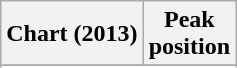<table class="wikitable sortable plainrowheaders" style="text-align:center">
<tr>
<th scope="col">Chart (2013)</th>
<th scope="col">Peak<br>position</th>
</tr>
<tr>
</tr>
<tr>
</tr>
<tr>
</tr>
<tr>
</tr>
<tr>
</tr>
<tr>
</tr>
<tr>
</tr>
<tr>
</tr>
<tr>
</tr>
<tr>
</tr>
<tr>
</tr>
<tr>
</tr>
<tr>
</tr>
<tr>
</tr>
<tr>
</tr>
</table>
